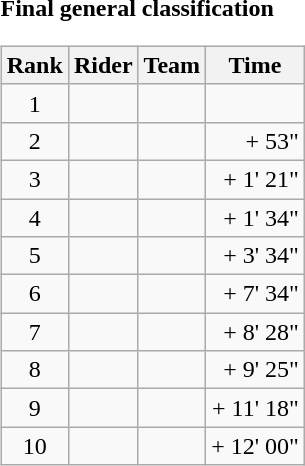<table>
<tr>
<td><strong>Final general classification</strong><br><table class="wikitable">
<tr>
<th scope="col">Rank</th>
<th scope="col">Rider</th>
<th scope="col">Team</th>
<th scope="col">Time</th>
</tr>
<tr>
<td style="text-align:center;">1</td>
<td></td>
<td></td>
<td style="text-align:right;"></td>
</tr>
<tr>
<td style="text-align:center;">2</td>
<td></td>
<td></td>
<td style="text-align:right;">+ 53"</td>
</tr>
<tr>
<td style="text-align:center;">3</td>
<td></td>
<td></td>
<td style="text-align:right;">+ 1' 21"</td>
</tr>
<tr>
<td style="text-align:center;">4</td>
<td></td>
<td></td>
<td style="text-align:right;">+ 1' 34"</td>
</tr>
<tr>
<td style="text-align:center;">5</td>
<td></td>
<td></td>
<td style="text-align:right;">+ 3' 34"</td>
</tr>
<tr>
<td style="text-align:center;">6</td>
<td></td>
<td></td>
<td style="text-align:right;">+ 7' 34"</td>
</tr>
<tr>
<td style="text-align:center;">7</td>
<td></td>
<td></td>
<td style="text-align:right;">+ 8' 28"</td>
</tr>
<tr>
<td style="text-align:center;">8</td>
<td></td>
<td></td>
<td style="text-align:right;">+ 9' 25"</td>
</tr>
<tr>
<td style="text-align:center;">9</td>
<td></td>
<td></td>
<td style="text-align:right;">+ 11' 18"</td>
</tr>
<tr>
<td style="text-align:center;">10</td>
<td></td>
<td></td>
<td style="text-align:right;">+ 12' 00"</td>
</tr>
</table>
</td>
</tr>
</table>
